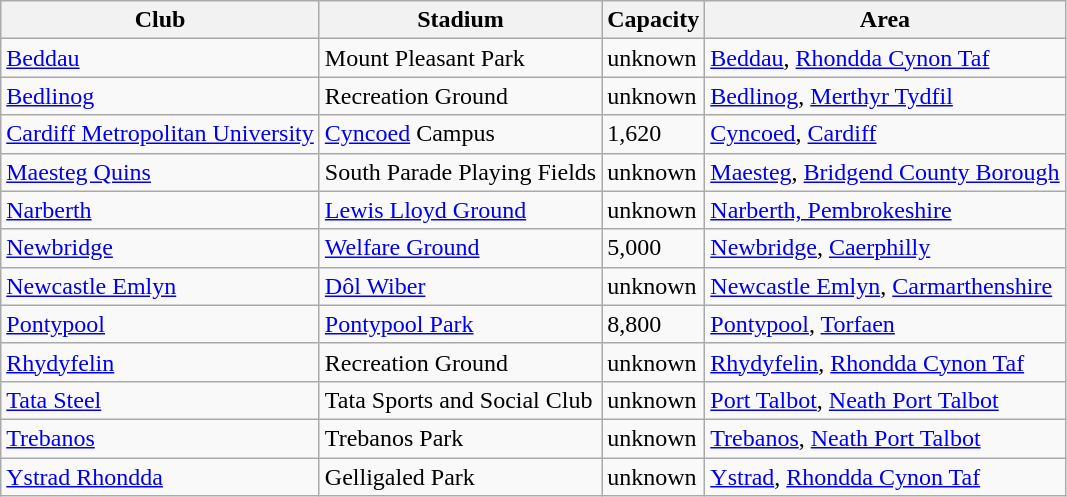<table class="wikitable sortable">
<tr>
<th>Club</th>
<th>Stadium</th>
<th>Capacity</th>
<th>Area</th>
</tr>
<tr>
<td><a href='#'>Beddau</a></td>
<td>Mount Pleasant Park</td>
<td style="text-align:left;">unknown</td>
<td><a href='#'>Beddau</a>, <a href='#'>Rhondda Cynon Taf</a></td>
</tr>
<tr>
<td><a href='#'>Bedlinog</a></td>
<td>Recreation Ground</td>
<td style="text-align:left;">unknown</td>
<td><a href='#'>Bedlinog</a>, <a href='#'>Merthyr Tydfil</a></td>
</tr>
<tr>
<td><a href='#'>Cardiff Metropolitan University</a></td>
<td><a href='#'>Cyncoed</a> Campus</td>
<td style="text-align:left;">1,620</td>
<td><a href='#'>Cyncoed</a>, <a href='#'>Cardiff</a></td>
</tr>
<tr>
<td><a href='#'>Maesteg Quins</a></td>
<td>South Parade Playing Fields</td>
<td style="text-align:left;">unknown</td>
<td><a href='#'>Maesteg</a>, <a href='#'>Bridgend County Borough</a></td>
</tr>
<tr>
<td><a href='#'>Narberth</a></td>
<td><a href='#'>Lewis Lloyd Ground</a></td>
<td style="text-align:left;">unknown</td>
<td><a href='#'>Narberth, Pembrokeshire</a></td>
</tr>
<tr>
<td><a href='#'>Newbridge</a></td>
<td><a href='#'>Welfare Ground</a></td>
<td style="text-align:left;">5,000</td>
<td><a href='#'>Newbridge</a>, <a href='#'>Caerphilly</a></td>
</tr>
<tr>
<td><a href='#'>Newcastle Emlyn</a></td>
<td><a href='#'>Dôl Wiber</a></td>
<td style="text-align:left;">unknown</td>
<td><a href='#'>Newcastle Emlyn</a>, <a href='#'>Carmarthenshire</a></td>
</tr>
<tr>
<td><a href='#'>Pontypool</a></td>
<td><a href='#'>Pontypool Park</a></td>
<td style="text-align:left;">8,800</td>
<td><a href='#'>Pontypool</a>, <a href='#'>Torfaen</a></td>
</tr>
<tr>
<td><a href='#'>Rhydyfelin</a></td>
<td>Recreation Ground</td>
<td style="text-align:left;">unknown</td>
<td><a href='#'>Rhydyfelin</a>, <a href='#'>Rhondda Cynon Taf</a></td>
</tr>
<tr>
<td><a href='#'>Tata Steel</a></td>
<td>Tata Sports and Social Club</td>
<td style="text-align:left;">unknown</td>
<td><a href='#'>Port Talbot</a>, <a href='#'>Neath Port Talbot</a></td>
</tr>
<tr>
<td><a href='#'>Trebanos</a></td>
<td>Trebanos Park</td>
<td style="text-align:left;">unknown</td>
<td><a href='#'>Trebanos</a>, <a href='#'>Neath Port Talbot</a></td>
</tr>
<tr>
<td><a href='#'>Ystrad Rhondda</a></td>
<td>Gelligaled Park</td>
<td style="text-align:left;">unknown</td>
<td><a href='#'>Ystrad</a>, <a href='#'>Rhondda Cynon Taf</a></td>
</tr>
</table>
